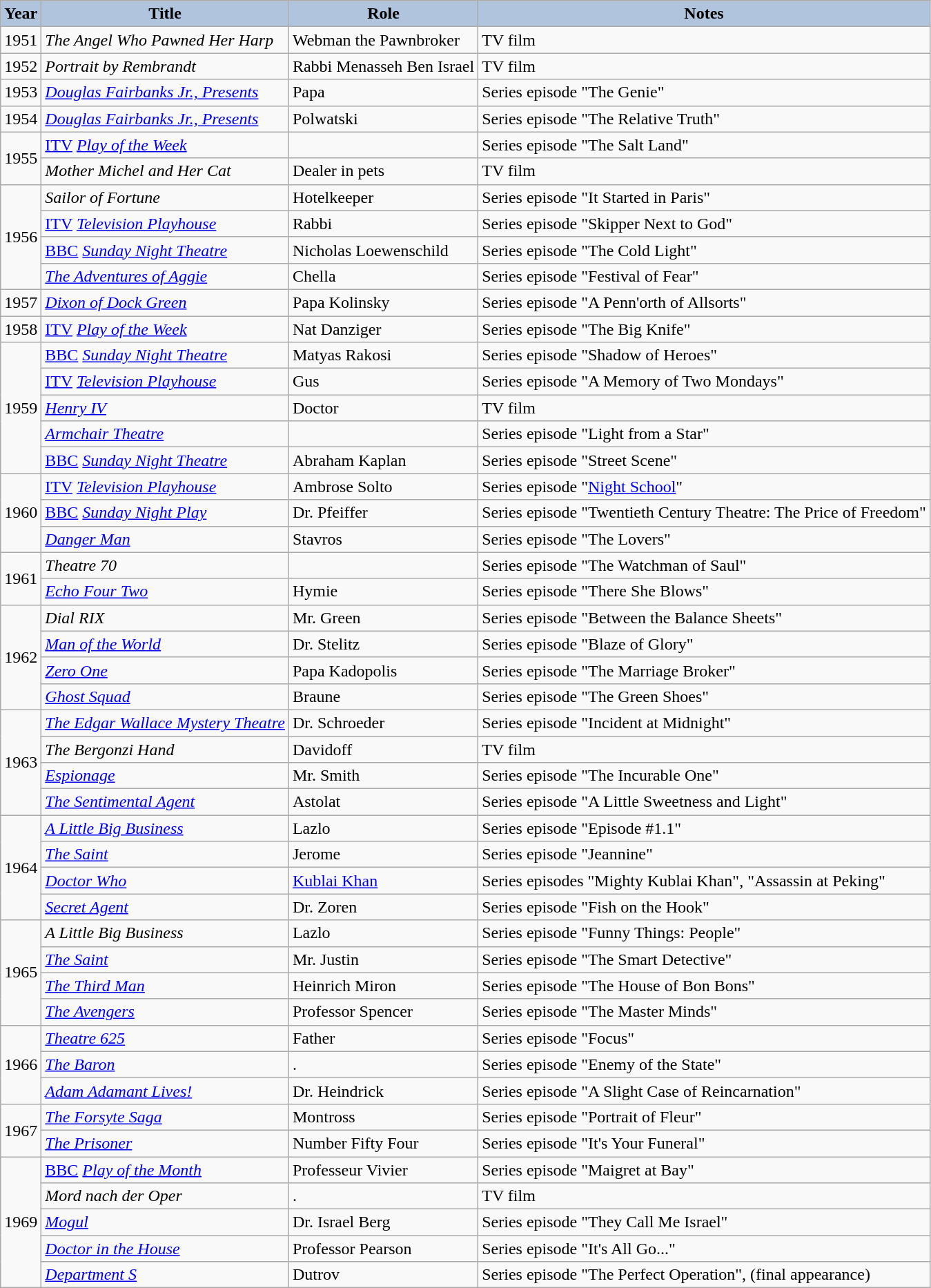<table class="wikitable">
<tr>
<th style="background:#B0C4DE;">Year</th>
<th style="background:#B0C4DE;">Title</th>
<th style="background:#B0C4DE;">Role</th>
<th style="background:#B0C4DE;">Notes</th>
</tr>
<tr>
<td>1951</td>
<td><em>The Angel Who Pawned Her Harp</em></td>
<td>Webman the Pawnbroker</td>
<td>TV film</td>
</tr>
<tr>
<td>1952</td>
<td><em>Portrait by Rembrandt</em></td>
<td>Rabbi Menasseh Ben Israel</td>
<td>TV film</td>
</tr>
<tr>
<td>1953</td>
<td><em><a href='#'>Douglas Fairbanks Jr., Presents</a></em></td>
<td>Papa</td>
<td>Series episode "The Genie"</td>
</tr>
<tr>
<td>1954</td>
<td><em><a href='#'>Douglas Fairbanks Jr., Presents</a></em></td>
<td>Polwatski</td>
<td>Series episode "The Relative Truth"</td>
</tr>
<tr>
<td rowspan="2">1955</td>
<td><a href='#'>ITV</a> <em><a href='#'>Play of the Week</a></em></td>
<td></td>
<td>Series episode "The Salt Land"</td>
</tr>
<tr>
<td><em>Mother Michel and Her Cat</em></td>
<td>Dealer in pets</td>
<td>TV film</td>
</tr>
<tr>
<td rowspan="4">1956</td>
<td><em>Sailor of Fortune</em></td>
<td>Hotelkeeper</td>
<td>Series episode "It Started in Paris"</td>
</tr>
<tr>
<td><a href='#'>ITV</a> <em><a href='#'>Television Playhouse</a></em></td>
<td>Rabbi</td>
<td>Series episode "Skipper Next to God"</td>
</tr>
<tr>
<td><a href='#'>BBC</a> <em><a href='#'>Sunday Night Theatre</a></em></td>
<td>Nicholas Loewenschild</td>
<td>Series episode "The Cold Light"</td>
</tr>
<tr>
<td><em><a href='#'>The Adventures of Aggie</a></em></td>
<td>Chella</td>
<td>Series episode "Festival of Fear"</td>
</tr>
<tr>
<td>1957</td>
<td><em><a href='#'>Dixon of Dock Green</a></em></td>
<td>Papa Kolinsky</td>
<td>Series episode "A Penn'orth of Allsorts"</td>
</tr>
<tr>
<td>1958</td>
<td><a href='#'>ITV</a> <em><a href='#'>Play of the Week</a></em></td>
<td>Nat Danziger</td>
<td>Series episode "The Big Knife"</td>
</tr>
<tr>
<td rowspan="5">1959</td>
<td><a href='#'>BBC</a> <em><a href='#'>Sunday Night Theatre</a></em></td>
<td>Matyas Rakosi</td>
<td>Series episode "Shadow of Heroes"</td>
</tr>
<tr>
<td><a href='#'>ITV</a> <em><a href='#'>Television Playhouse</a></em></td>
<td>Gus</td>
<td>Series episode "A Memory of Two Mondays"</td>
</tr>
<tr>
<td><em><a href='#'>Henry IV</a></em></td>
<td>Doctor</td>
<td>TV film</td>
</tr>
<tr>
<td><em><a href='#'>Armchair Theatre</a></em></td>
<td></td>
<td>Series episode "Light from a Star"</td>
</tr>
<tr>
<td><a href='#'>BBC</a> <em><a href='#'>Sunday Night Theatre</a></em></td>
<td>Abraham Kaplan</td>
<td>Series episode "Street Scene"</td>
</tr>
<tr>
<td rowspan="3">1960</td>
<td><a href='#'>ITV</a> <em><a href='#'>Television Playhouse</a></em></td>
<td>Ambrose Solto</td>
<td>Series episode "<a href='#'>Night School</a>"</td>
</tr>
<tr>
<td><a href='#'>BBC</a> <em><a href='#'>Sunday Night Play</a></em></td>
<td>Dr. Pfeiffer</td>
<td>Series episode "Twentieth Century Theatre: The Price of Freedom"</td>
</tr>
<tr>
<td><em><a href='#'>Danger Man</a></em></td>
<td>Stavros</td>
<td>Series episode "The Lovers"</td>
</tr>
<tr>
<td rowspan="2">1961</td>
<td><em>Theatre 70</em></td>
<td></td>
<td>Series episode "The Watchman of Saul"</td>
</tr>
<tr>
<td><em><a href='#'>Echo Four Two</a></em></td>
<td>Hymie</td>
<td>Series episode "There She Blows"</td>
</tr>
<tr>
<td rowspan="4">1962</td>
<td><em>Dial RIX</em></td>
<td>Mr. Green</td>
<td>Series episode "Between the Balance Sheets"</td>
</tr>
<tr>
<td><em><a href='#'>Man of the World</a></em></td>
<td>Dr. Stelitz</td>
<td>Series episode "Blaze of Glory"</td>
</tr>
<tr>
<td><em><a href='#'>Zero One</a></em></td>
<td>Papa Kadopolis</td>
<td>Series episode "The Marriage Broker"</td>
</tr>
<tr>
<td><em><a href='#'>Ghost Squad</a></em></td>
<td>Braune</td>
<td>Series episode "The Green Shoes"</td>
</tr>
<tr>
<td rowspan="4">1963</td>
<td><em><a href='#'>The Edgar Wallace Mystery Theatre</a></em></td>
<td>Dr. Schroeder</td>
<td>Series episode "Incident at Midnight"</td>
</tr>
<tr>
<td><em>The Bergonzi Hand</em></td>
<td>Davidoff</td>
<td>TV film</td>
</tr>
<tr>
<td><em><a href='#'>Espionage</a></em></td>
<td>Mr. Smith</td>
<td>Series episode "The Incurable One"</td>
</tr>
<tr>
<td><em><a href='#'>The Sentimental Agent</a></em></td>
<td>Astolat</td>
<td>Series episode "A Little Sweetness and Light"</td>
</tr>
<tr>
<td rowspan="4">1964</td>
<td><em><a href='#'>A Little Big Business</a></em></td>
<td>Lazlo</td>
<td>Series episode "Episode #1.1"</td>
</tr>
<tr>
<td><em><a href='#'>The Saint</a></em></td>
<td>Jerome</td>
<td>Series episode "Jeannine"</td>
</tr>
<tr>
<td><em><a href='#'>Doctor Who</a></em></td>
<td><a href='#'>Kublai Khan</a></td>
<td>Series episodes "Mighty Kublai Khan", "Assassin at Peking"</td>
</tr>
<tr>
<td><em><a href='#'>Secret Agent</a></em></td>
<td>Dr. Zoren</td>
<td>Series episode "Fish on the Hook"</td>
</tr>
<tr>
<td rowspan="4">1965</td>
<td><em>A Little Big Business</em></td>
<td>Lazlo</td>
<td>Series episode "Funny Things: People"</td>
</tr>
<tr>
<td><em><a href='#'>The Saint</a></em></td>
<td>Mr. Justin</td>
<td>Series episode "The Smart Detective"</td>
</tr>
<tr>
<td><em><a href='#'>The Third Man</a></em></td>
<td>Heinrich Miron</td>
<td>Series episode "The House of Bon Bons"</td>
</tr>
<tr>
<td><em><a href='#'>The Avengers</a></em></td>
<td>Professor Spencer</td>
<td>Series episode "The Master Minds"</td>
</tr>
<tr>
<td rowspan="3">1966</td>
<td><em><a href='#'>Theatre 625</a></em></td>
<td>Father</td>
<td>Series episode "Focus"</td>
</tr>
<tr>
<td><em><a href='#'>The Baron</a></em></td>
<td>.</td>
<td>Series episode "Enemy of the State"</td>
</tr>
<tr>
<td><em><a href='#'>Adam Adamant Lives!</a></em></td>
<td>Dr. Heindrick</td>
<td>Series episode "A Slight Case of Reincarnation"</td>
</tr>
<tr>
<td rowspan="2">1967</td>
<td><em><a href='#'>The Forsyte Saga</a></em></td>
<td>Montross</td>
<td>Series episode "Portrait of Fleur"</td>
</tr>
<tr>
<td><em><a href='#'>The Prisoner</a></em></td>
<td>Number Fifty Four</td>
<td>Series episode "It's Your Funeral"</td>
</tr>
<tr>
<td rowspan="5">1969</td>
<td><a href='#'>BBC</a> <em><a href='#'>Play of the Month</a></em></td>
<td>Professeur Vivier</td>
<td>Series episode "Maigret at Bay"</td>
</tr>
<tr>
<td><em>Mord nach der Oper</em></td>
<td>.</td>
<td>TV film</td>
</tr>
<tr>
<td><em><a href='#'>Mogul</a></em></td>
<td>Dr. Israel Berg</td>
<td>Series episode "They Call Me Israel"</td>
</tr>
<tr>
<td><em><a href='#'>Doctor in the House</a></em></td>
<td>Professor Pearson</td>
<td>Series episode "It's All Go..."</td>
</tr>
<tr>
<td><em><a href='#'>Department S</a></em></td>
<td>Dutrov</td>
<td>Series episode "The Perfect Operation", (final appearance)</td>
</tr>
</table>
